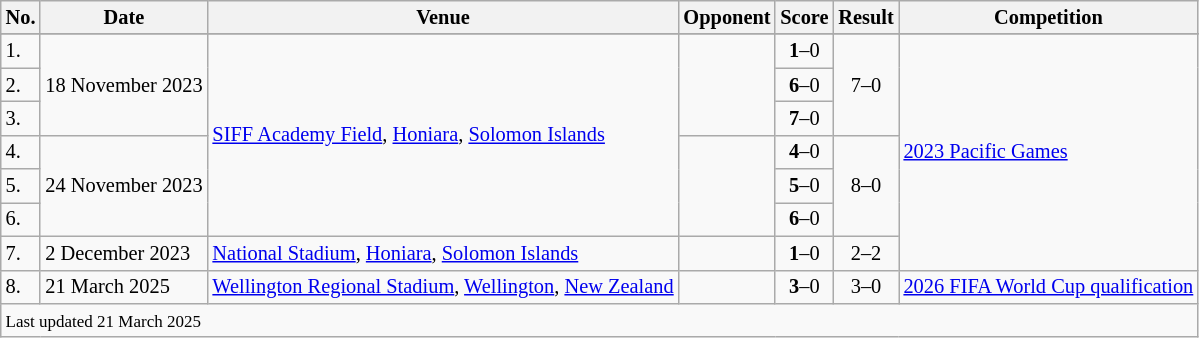<table class="wikitable" style="font-size:85%;">
<tr>
<th>No.</th>
<th>Date</th>
<th>Venue</th>
<th>Opponent</th>
<th>Score</th>
<th>Result</th>
<th>Competition</th>
</tr>
<tr>
</tr>
<tr>
<td>1.</td>
<td rowspan=3>18 November 2023</td>
<td rowspan=6><a href='#'>SIFF Academy Field</a>, <a href='#'>Honiara</a>, <a href='#'>Solomon Islands</a></td>
<td rowspan=3></td>
<td align=center><strong>1</strong>–0</td>
<td rowspan=3; align=center>7–0</td>
<td rowspan=7><a href='#'>2023 Pacific Games</a></td>
</tr>
<tr>
<td>2.</td>
<td align=center><strong>6</strong>–0</td>
</tr>
<tr>
<td>3.</td>
<td align=center><strong>7</strong>–0</td>
</tr>
<tr>
<td>4.</td>
<td rowspan=3>24 November 2023</td>
<td rowspan=3></td>
<td align=center><strong>4</strong>–0</td>
<td rowspan=3; align=center>8–0</td>
</tr>
<tr>
<td>5.</td>
<td align=center><strong>5</strong>–0</td>
</tr>
<tr>
<td>6.</td>
<td align=center><strong>6</strong>–0</td>
</tr>
<tr>
<td>7.</td>
<td>2 December 2023</td>
<td><a href='#'>National Stadium</a>, <a href='#'>Honiara</a>, <a href='#'>Solomon Islands</a></td>
<td></td>
<td align=center><strong>1</strong>–0</td>
<td align=center>2–2</td>
</tr>
<tr>
<td>8.</td>
<td>21 March 2025</td>
<td><a href='#'>Wellington Regional Stadium</a>, <a href='#'>Wellington</a>, <a href='#'>New Zealand</a></td>
<td></td>
<td align=center><strong>3</strong>–0</td>
<td align=center>3–0</td>
<td><a href='#'>2026 FIFA World Cup qualification</a></td>
</tr>
<tr>
<td colspan="7"><small>Last updated 21 March 2025</small></td>
</tr>
</table>
